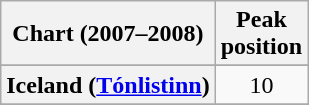<table class="wikitable sortable plainrowheaders">
<tr>
<th>Chart (2007–2008)</th>
<th>Peak<br>position</th>
</tr>
<tr>
</tr>
<tr>
</tr>
<tr>
<th scope="row">Iceland (<a href='#'>Tónlistinn</a>)</th>
<td style="text-align:center;">10</td>
</tr>
<tr>
</tr>
<tr>
</tr>
<tr>
</tr>
<tr>
</tr>
<tr>
</tr>
</table>
